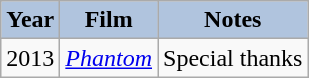<table class="wikitable">
<tr>
<th style="background:#B0C4DE;">Year</th>
<th style="background:#B0C4DE;">Film</th>
<th style="background:#B0C4DE;">Notes</th>
</tr>
<tr>
<td>2013</td>
<td><em><a href='#'>Phantom</a></em></td>
<td>Special thanks</td>
</tr>
</table>
